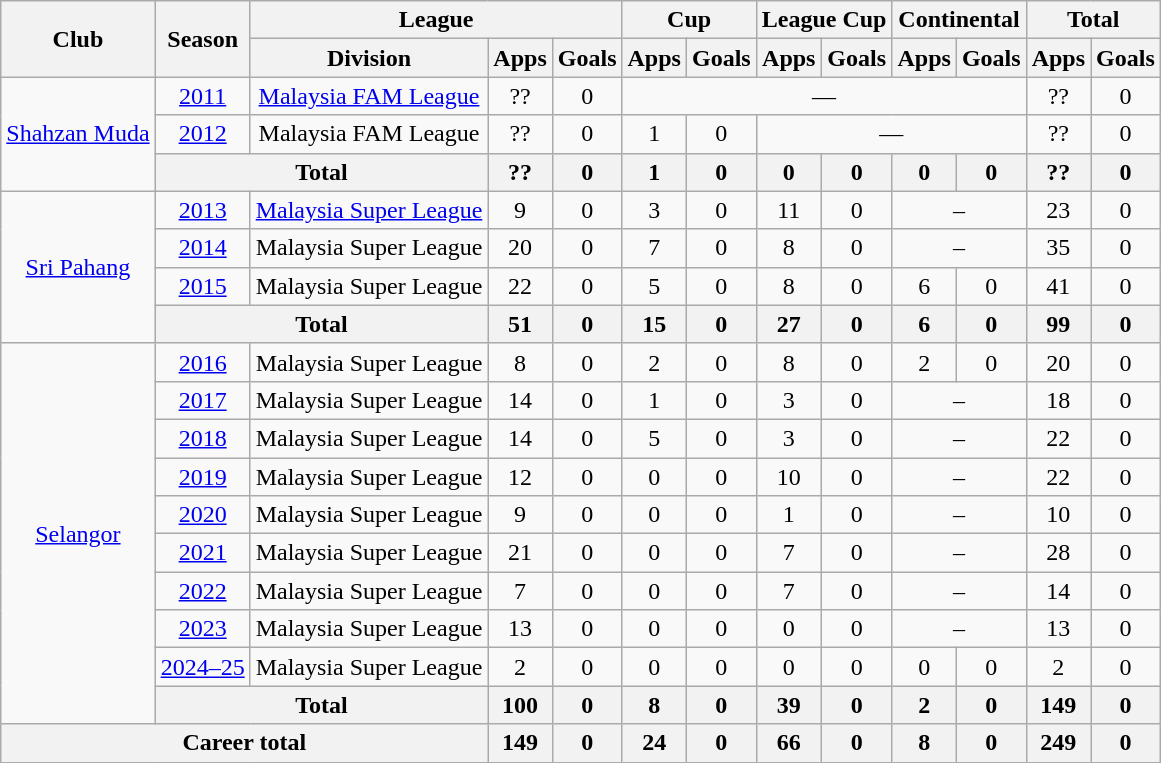<table class="wikitable" style="text-align:center">
<tr>
<th rowspan="2">Club</th>
<th rowspan="2">Season</th>
<th colspan="3">League</th>
<th colspan="2">Cup</th>
<th colspan="2">League Cup</th>
<th colspan="2">Continental</th>
<th colspan="2">Total</th>
</tr>
<tr>
<th>Division</th>
<th>Apps</th>
<th>Goals</th>
<th>Apps</th>
<th>Goals</th>
<th>Apps</th>
<th>Goals</th>
<th>Apps</th>
<th>Goals</th>
<th>Apps</th>
<th>Goals</th>
</tr>
<tr>
<td rowspan="3" valign="center"><a href='#'>Shahzan Muda</a></td>
<td><a href='#'>2011</a></td>
<td><a href='#'>Malaysia FAM League</a></td>
<td>??</td>
<td>0</td>
<td colspan=6>—</td>
<td>??</td>
<td>0</td>
</tr>
<tr>
<td><a href='#'>2012</a></td>
<td>Malaysia FAM League</td>
<td>??</td>
<td>0</td>
<td>1</td>
<td>0</td>
<td colspan=4>—</td>
<td>??</td>
<td>0</td>
</tr>
<tr>
<th colspan=2>Total</th>
<th>??</th>
<th>0</th>
<th>1</th>
<th>0</th>
<th>0</th>
<th>0</th>
<th>0</th>
<th>0</th>
<th>??</th>
<th>0</th>
</tr>
<tr>
<td rowspan="4" valign="center"><a href='#'>Sri Pahang</a></td>
<td><a href='#'>2013</a></td>
<td><a href='#'>Malaysia Super League</a></td>
<td>9</td>
<td>0</td>
<td>3</td>
<td>0</td>
<td>11</td>
<td>0</td>
<td colspan="2">–</td>
<td>23</td>
<td>0</td>
</tr>
<tr>
<td><a href='#'>2014</a></td>
<td>Malaysia Super League</td>
<td>20</td>
<td>0</td>
<td>7</td>
<td>0</td>
<td>8</td>
<td>0</td>
<td colspan="2">–</td>
<td>35</td>
<td>0</td>
</tr>
<tr>
<td><a href='#'>2015</a></td>
<td>Malaysia Super League</td>
<td>22</td>
<td>0</td>
<td>5</td>
<td>0</td>
<td>8</td>
<td>0</td>
<td>6</td>
<td>0</td>
<td>41</td>
<td>0</td>
</tr>
<tr>
<th colspan=2>Total</th>
<th>51</th>
<th>0</th>
<th>15</th>
<th>0</th>
<th>27</th>
<th>0</th>
<th>6</th>
<th>0</th>
<th>99</th>
<th>0</th>
</tr>
<tr>
<td rowspan="10" valign="center"><a href='#'>Selangor</a></td>
<td><a href='#'>2016</a></td>
<td>Malaysia Super League</td>
<td>8</td>
<td>0</td>
<td>2</td>
<td>0</td>
<td>8</td>
<td>0</td>
<td>2</td>
<td>0</td>
<td>20</td>
<td>0</td>
</tr>
<tr>
<td><a href='#'>2017</a></td>
<td>Malaysia Super League</td>
<td>14</td>
<td>0</td>
<td>1</td>
<td>0</td>
<td>3</td>
<td>0</td>
<td colspan="2">–</td>
<td>18</td>
<td>0</td>
</tr>
<tr>
<td><a href='#'>2018</a></td>
<td>Malaysia Super League</td>
<td>14</td>
<td>0</td>
<td>5</td>
<td>0</td>
<td>3</td>
<td>0</td>
<td colspan="2">–</td>
<td>22</td>
<td>0</td>
</tr>
<tr>
<td><a href='#'>2019</a></td>
<td>Malaysia Super League</td>
<td>12</td>
<td>0</td>
<td>0</td>
<td>0</td>
<td>10</td>
<td>0</td>
<td colspan="2">–</td>
<td>22</td>
<td>0</td>
</tr>
<tr>
<td><a href='#'>2020</a></td>
<td>Malaysia Super League</td>
<td>9</td>
<td>0</td>
<td>0</td>
<td>0</td>
<td>1</td>
<td>0</td>
<td colspan="2">–</td>
<td>10</td>
<td>0</td>
</tr>
<tr>
<td><a href='#'>2021</a></td>
<td>Malaysia Super League</td>
<td>21</td>
<td>0</td>
<td>0</td>
<td>0</td>
<td>7</td>
<td>0</td>
<td colspan="2">–</td>
<td>28</td>
<td>0</td>
</tr>
<tr>
<td><a href='#'>2022</a></td>
<td>Malaysia Super League</td>
<td>7</td>
<td>0</td>
<td>0</td>
<td>0</td>
<td>7</td>
<td>0</td>
<td colspan="2">–</td>
<td>14</td>
<td>0</td>
</tr>
<tr>
<td><a href='#'>2023</a></td>
<td>Malaysia Super League</td>
<td>13</td>
<td>0</td>
<td>0</td>
<td>0</td>
<td>0</td>
<td>0</td>
<td colspan="2">–</td>
<td>13</td>
<td>0</td>
</tr>
<tr>
<td><a href='#'>2024–25</a></td>
<td>Malaysia Super League</td>
<td>2</td>
<td>0</td>
<td>0</td>
<td>0</td>
<td>0</td>
<td>0</td>
<td>0</td>
<td>0</td>
<td>2</td>
<td>0</td>
</tr>
<tr>
<th colspan=2>Total</th>
<th>100</th>
<th>0</th>
<th>8</th>
<th>0</th>
<th>39</th>
<th>0</th>
<th>2</th>
<th>0</th>
<th>149</th>
<th>0</th>
</tr>
<tr>
<th colspan=3>Career total</th>
<th>149</th>
<th>0</th>
<th>24</th>
<th>0</th>
<th>66</th>
<th>0</th>
<th>8</th>
<th>0</th>
<th>249</th>
<th>0</th>
</tr>
</table>
